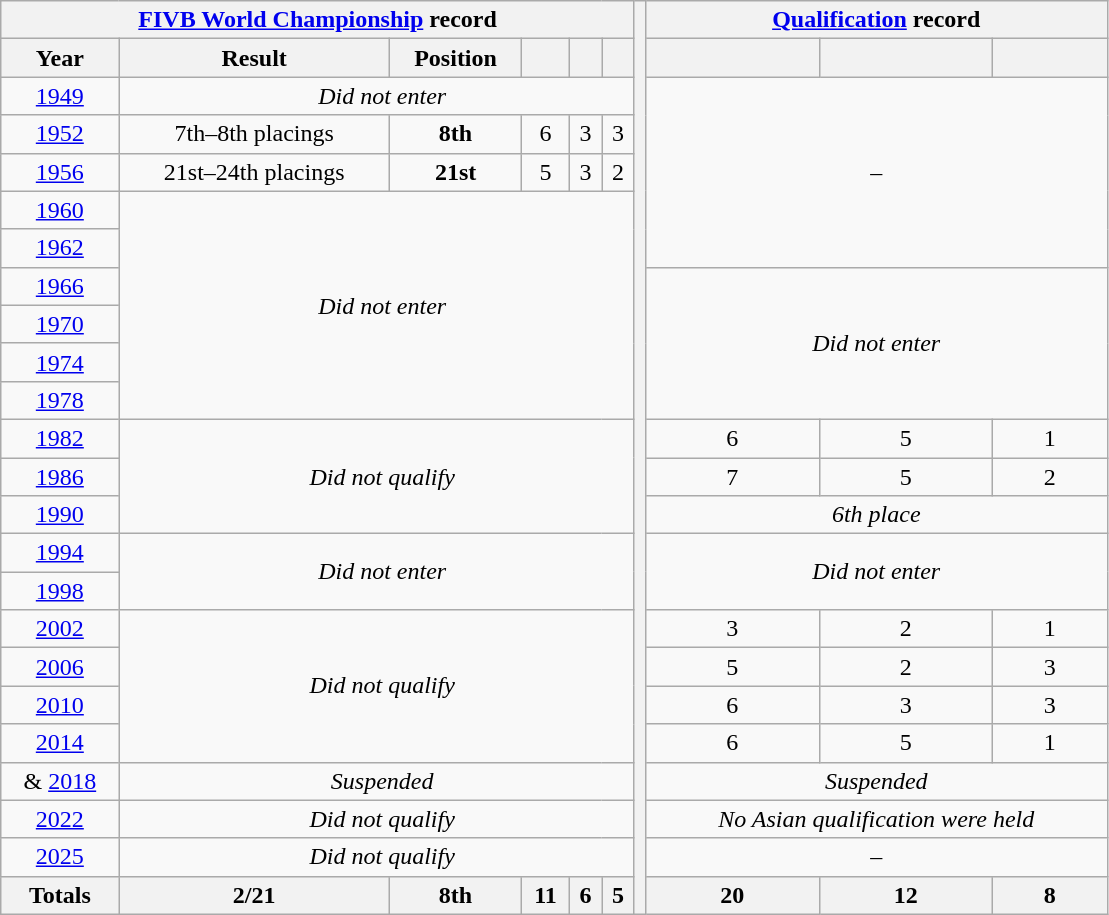<table class="wikitable" style="text-align: center;">
<tr>
<th colspan=6><a href='#'>FIVB World Championship</a> record</th>
<th style="width:1%;" rowspan="25"></th>
<th colspan=3><a href='#'>Qualification</a> record</th>
</tr>
<tr>
<th>Year</th>
<th>Result</th>
<th>Position</th>
<th></th>
<th></th>
<th></th>
<th></th>
<th></th>
<th></th>
</tr>
<tr>
<td> <a href='#'>1949</a></td>
<td colspan = 6><em>Did not enter</em></td>
<td colspan = 3 rowspan=5>–</td>
</tr>
<tr>
<td> <a href='#'>1952</a></td>
<td>7th–8th placings</td>
<td><strong>8th</strong></td>
<td>6</td>
<td>3</td>
<td>3</td>
</tr>
<tr>
<td> <a href='#'>1956</a></td>
<td>21st–24th placings</td>
<td><strong>21st</strong></td>
<td>5</td>
<td>3</td>
<td>2</td>
</tr>
<tr>
<td> <a href='#'>1960</a></td>
<td colspan = 6 rowspan = 6><em>Did not enter</em></td>
</tr>
<tr>
<td> <a href='#'>1962</a></td>
</tr>
<tr>
<td> <a href='#'>1966</a></td>
<td colspan = 3 rowspan = 4><em>Did not enter</em></td>
</tr>
<tr>
<td> <a href='#'>1970</a></td>
</tr>
<tr>
<td> <a href='#'>1974</a></td>
</tr>
<tr>
<td> <a href='#'>1978</a></td>
</tr>
<tr>
<td> <a href='#'>1982</a></td>
<td colspan = 6 rowspan = 3><em>Did not qualify</em></td>
<td>6</td>
<td>5</td>
<td>1</td>
</tr>
<tr>
<td> <a href='#'>1986</a></td>
<td>7</td>
<td>5</td>
<td>2</td>
</tr>
<tr>
<td> <a href='#'>1990</a></td>
<td colspan = 3><em>6th place</em></td>
</tr>
<tr>
<td> <a href='#'>1994</a></td>
<td colspan = 6 rowspan = 2><em>Did not enter</em></td>
<td colspan = 3 rowspan = 2><em>Did not enter</em></td>
</tr>
<tr>
<td> <a href='#'>1998</a></td>
</tr>
<tr>
<td> <a href='#'>2002</a></td>
<td colspan = 6 rowspan = 4><em>Did not qualify</em></td>
<td>3</td>
<td>2</td>
<td>1</td>
</tr>
<tr>
<td> <a href='#'>2006</a></td>
<td>5</td>
<td>2</td>
<td>3</td>
</tr>
<tr>
<td> <a href='#'>2010</a></td>
<td>6</td>
<td>3</td>
<td>3</td>
</tr>
<tr>
<td> <a href='#'>2014</a></td>
<td>6</td>
<td>5</td>
<td>1</td>
</tr>
<tr>
<td> &  <a href='#'>2018</a></td>
<td colspan = 6><em>Suspended</em></td>
<td colspan = 3><em>Suspended</em></td>
</tr>
<tr>
<td>  <a href='#'>2022</a></td>
<td colspan = 6><em>Did not qualify</em></td>
<td colspan = 3><em>No Asian qualification were held</em></td>
</tr>
<tr>
<td> <a href='#'>2025</a></td>
<td colspan = 6><em>Did not qualify</em></td>
<td colspan = 3>–</td>
</tr>
<tr>
<th><strong>Totals</strong></th>
<th>2/21</th>
<th>8th</th>
<th>11</th>
<th>6</th>
<th>5</th>
<th>20</th>
<th>12</th>
<th>8</th>
</tr>
</table>
